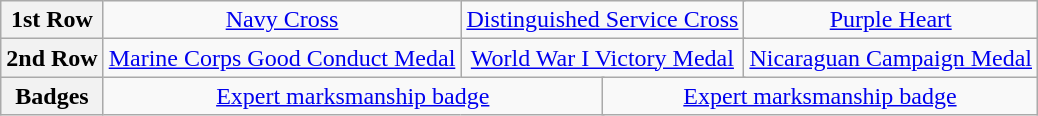<table class="wikitable" style="text-align: center;">
<tr>
<th>1st Row</th>
<td colspan="4" align="center"><a href='#'>Navy Cross</a></td>
<td colspan="4" align="center"><a href='#'>Distinguished Service Cross</a></td>
<td colspan="4" align="center"><a href='#'>Purple Heart</a></td>
</tr>
<tr>
<th>2nd Row</th>
<td colspan="4" align="center"><a href='#'>Marine Corps Good Conduct Medal</a> <br></td>
<td colspan="4" align="center"><a href='#'>World War I Victory Medal</a></td>
<td colspan="4" align="center"><a href='#'>Nicaraguan Campaign Medal</a></td>
</tr>
<tr>
<th>Badges</th>
<td colspan="6" align="center"><a href='#'>Expert marksmanship badge</a> <br></td>
<td colspan="6" align="center"><a href='#'>Expert marksmanship badge</a> <br></td>
</tr>
</table>
